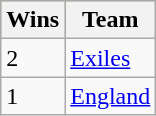<table class="wikitable">
<tr bgcolor=#bdb76b>
<th>Wins</th>
<th>Team</th>
</tr>
<tr>
<td>2</td>
<td><a href='#'>Exiles</a></td>
</tr>
<tr>
<td>1</td>
<td> <a href='#'>England</a></td>
</tr>
</table>
